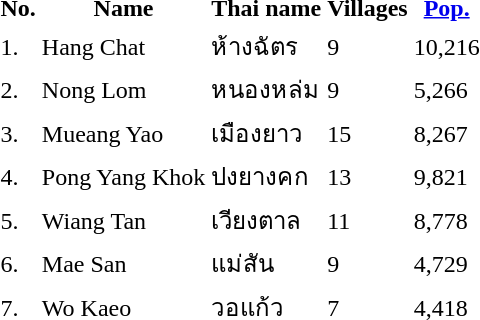<table>
<tr>
<th>No.</th>
<th>Name</th>
<th>Thai name</th>
<th>Villages</th>
<th><a href='#'>Pop.</a></th>
</tr>
<tr>
<td>1.</td>
<td>Hang Chat</td>
<td>ห้างฉัตร</td>
<td>9</td>
<td>10,216</td>
<td></td>
</tr>
<tr>
<td>2.</td>
<td>Nong Lom</td>
<td>หนองหล่ม</td>
<td>9</td>
<td>5,266</td>
<td></td>
</tr>
<tr>
<td>3.</td>
<td>Mueang Yao</td>
<td>เมืองยาว</td>
<td>15</td>
<td>8,267</td>
<td></td>
</tr>
<tr>
<td>4.</td>
<td>Pong Yang Khok</td>
<td>ปงยางคก</td>
<td>13</td>
<td>9,821</td>
<td></td>
</tr>
<tr>
<td>5.</td>
<td>Wiang Tan</td>
<td>เวียงตาล</td>
<td>11</td>
<td>8,778</td>
<td></td>
</tr>
<tr>
<td>6.</td>
<td>Mae San</td>
<td>แม่สัน</td>
<td>9</td>
<td>4,729</td>
<td></td>
</tr>
<tr>
<td>7.</td>
<td>Wo Kaeo</td>
<td>วอแก้ว</td>
<td>7</td>
<td>4,418</td>
<td></td>
</tr>
</table>
